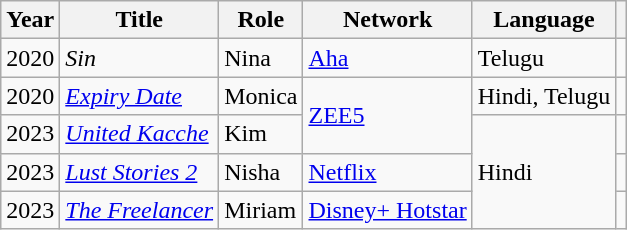<table class="wikitable plainrowheaders sortable">
<tr>
<th scope="col">Year</th>
<th scope="col">Title</th>
<th scope="col">Role</th>
<th scope="col" class="unsortable">Network</th>
<th scope="col">Language</th>
<th scope="col" class="unsortable"></th>
</tr>
<tr>
<td scope="row">2020</td>
<td><em>Sin</em></td>
<td>Nina</td>
<td><a href='#'>Aha</a></td>
<td>Telugu</td>
<td></td>
</tr>
<tr>
<td scope="row">2020</td>
<td><em><a href='#'>Expiry Date</a></em></td>
<td>Monica</td>
<td rowspan="2"><a href='#'>ZEE5</a></td>
<td>Hindi, Telugu</td>
<td></td>
</tr>
<tr>
<td scope="row">2023</td>
<td><em><a href='#'>United Kacche</a></em></td>
<td>Kim</td>
<td rowspan="3">Hindi</td>
<td></td>
</tr>
<tr>
<td scope="row">2023</td>
<td><em><a href='#'>Lust Stories 2</a></em></td>
<td>Nisha</td>
<td><a href='#'>Netflix</a></td>
<td></td>
</tr>
<tr>
<td scope="row">2023</td>
<td><em><a href='#'>The Freelancer</a></em></td>
<td>Miriam</td>
<td><a href='#'>Disney+ Hotstar</a></td>
<td></td>
</tr>
</table>
